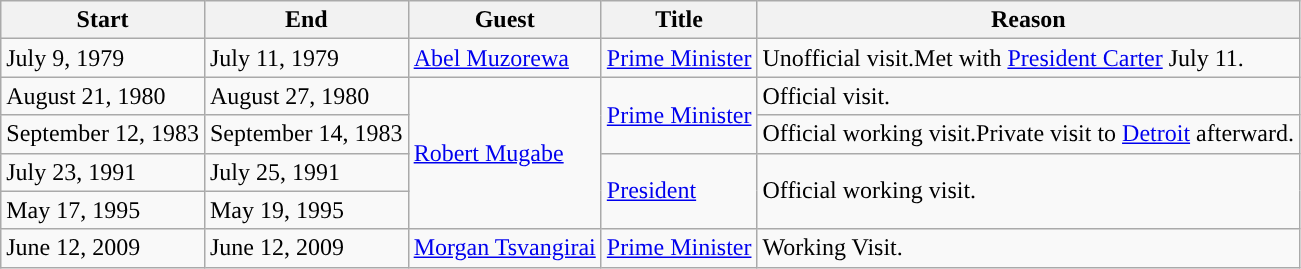<table class="wikitable sortable">
<tr>
<th>Start</th>
<th>End</th>
<th>Guest</th>
<th>Title</th>
<th>Reason</th>
</tr>
<tr>
<td>July 9, 1979</td>
<td>July 11, 1979</td>
<td><a href='#'>Abel Muzorewa</a></td>
<td><a href='#'>Prime Minister</a></td>
<td>Unofficial visit.Met with <a href='#'>President Carter</a> July 11.</td>
</tr>
<tr>
<td>August 21, 1980</td>
<td>August 27, 1980</td>
<td rowspan=4><a href='#'>Robert Mugabe</a></td>
<td rowspan=2><a href='#'>Prime Minister</a></td>
<td>Official visit.</td>
</tr>
<tr>
<td>September 12, 1983</td>
<td>September 14, 1983</td>
<td>Official working visit.Private visit to <a href='#'>Detroit</a> afterward.</td>
</tr>
<tr>
<td>July 23, 1991</td>
<td>July 25, 1991</td>
<td rowspan=2><a href='#'>President</a></td>
<td rowspan=2>Official working visit.</td>
</tr>
<tr>
<td>May 17, 1995</td>
<td>May 19, 1995</td>
</tr>
<tr>
<td>June 12, 2009</td>
<td>June 12, 2009</td>
<td><a href='#'>Morgan Tsvangirai</a></td>
<td><a href='#'>Prime Minister</a></td>
<td>Working Visit.</td>
</tr>
</table>
